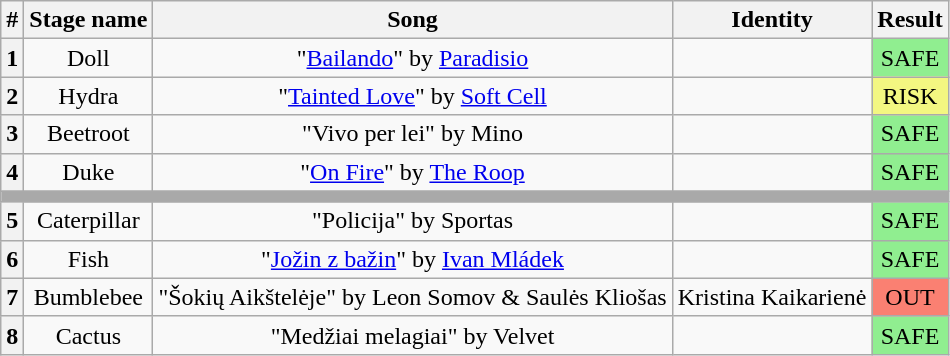<table class="wikitable plainrowheaders" style="text-align: center;">
<tr>
<th>#</th>
<th>Stage name</th>
<th>Song</th>
<th>Identity</th>
<th>Result</th>
</tr>
<tr>
<th>1</th>
<td>Doll</td>
<td>"<a href='#'>Bailando</a>" by <a href='#'>Paradisio</a></td>
<td></td>
<td bgcolor="lightgreen">SAFE</td>
</tr>
<tr>
<th>2</th>
<td>Hydra</td>
<td>"<a href='#'>Tainted Love</a>" by <a href='#'>Soft Cell</a></td>
<td></td>
<td bgcolor="#F3F781">RISK</td>
</tr>
<tr>
<th>3</th>
<td>Beetroot</td>
<td>"Vivo per lei" by Mino</td>
<td></td>
<td bgcolor="lightgreen">SAFE</td>
</tr>
<tr>
<th>4</th>
<td>Duke</td>
<td>"<a href='#'>On Fire</a>" by <a href='#'>The Roop</a></td>
<td></td>
<td bgcolor="lightgreen">SAFE</td>
</tr>
<tr>
<td colspan="5" style="background:darkgray"></td>
</tr>
<tr>
<th>5</th>
<td>Caterpillar</td>
<td>"Policija" by Sportas</td>
<td></td>
<td bgcolor="lightgreen">SAFE</td>
</tr>
<tr>
<th>6</th>
<td>Fish</td>
<td>"<a href='#'>Jožin z bažin</a>" by <a href='#'>Ivan Mládek</a></td>
<td></td>
<td bgcolor="lightgreen">SAFE</td>
</tr>
<tr>
<th>7</th>
<td>Bumblebee</td>
<td>"Šokių Aikštelėje" by Leon Somov & Saulės Kliošas</td>
<td>Kristina Kaikarienė</td>
<td bgcolor="salmon">OUT</td>
</tr>
<tr>
<th>8</th>
<td>Cactus</td>
<td>"Medžiai melagiai" by Velvet</td>
<td></td>
<td bgcolor="lightgreen">SAFE</td>
</tr>
</table>
